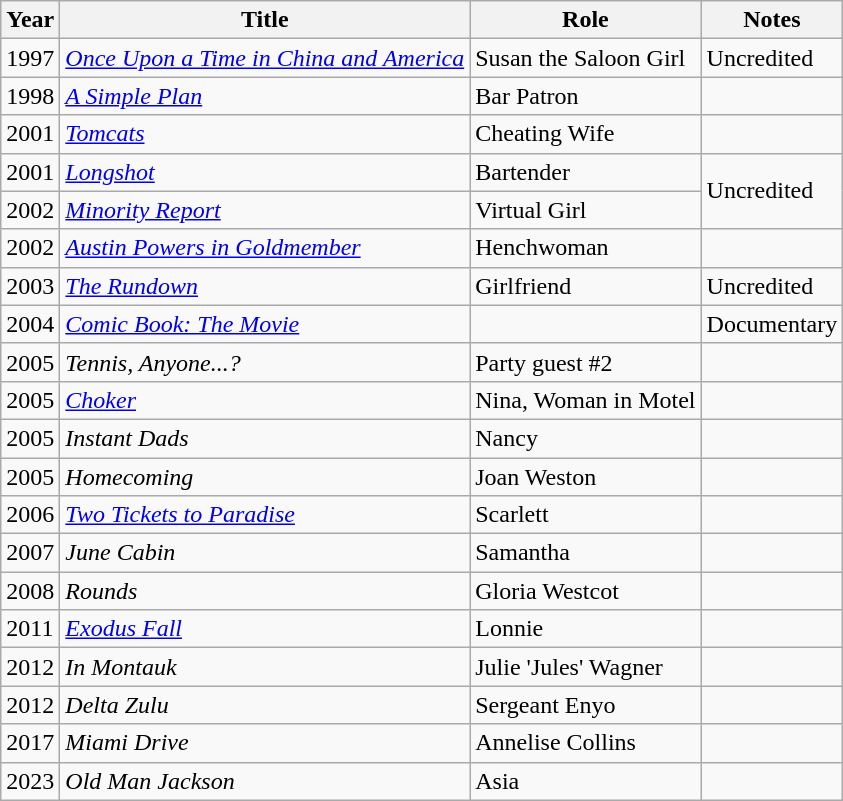<table class="wikitable sortable">
<tr>
<th>Year</th>
<th>Title</th>
<th>Role</th>
<th>Notes</th>
</tr>
<tr>
<td>1997</td>
<td><em><a href='#'>Once Upon a Time in China and America</a></em></td>
<td>Susan the Saloon Girl</td>
<td>Uncredited</td>
</tr>
<tr>
<td>1998</td>
<td><a href='#'><em>A Simple Plan</em></a></td>
<td>Bar Patron</td>
<td></td>
</tr>
<tr>
<td>2001</td>
<td><a href='#'><em>Tomcats</em></a></td>
<td>Cheating Wife</td>
<td></td>
</tr>
<tr>
<td>2001</td>
<td><a href='#'><em>Longshot</em></a></td>
<td>Bartender</td>
<td rowspan="2">Uncredited</td>
</tr>
<tr>
<td>2002</td>
<td><a href='#'><em>Minority Report</em></a></td>
<td>Virtual Girl</td>
</tr>
<tr>
<td>2002</td>
<td><em><a href='#'>Austin Powers in Goldmember</a></em></td>
<td>Henchwoman</td>
<td></td>
</tr>
<tr>
<td>2003</td>
<td><em><a href='#'>The Rundown</a></em></td>
<td>Girlfriend</td>
<td>Uncredited</td>
</tr>
<tr>
<td>2004</td>
<td><em><a href='#'>Comic Book: The Movie</a></em></td>
<td></td>
<td>Documentary</td>
</tr>
<tr>
<td>2005</td>
<td><em>Tennis, Anyone...?</em></td>
<td>Party guest #2</td>
<td></td>
</tr>
<tr>
<td>2005</td>
<td><a href='#'><em>Choker</em></a></td>
<td>Nina, Woman in Motel</td>
<td></td>
</tr>
<tr>
<td>2005</td>
<td><em>Instant Dads</em></td>
<td>Nancy</td>
<td></td>
</tr>
<tr>
<td>2005</td>
<td><em>Homecoming</em></td>
<td>Joan Weston</td>
<td></td>
</tr>
<tr>
<td>2006</td>
<td><a href='#'><em>Two Tickets to Paradise</em></a></td>
<td>Scarlett</td>
<td></td>
</tr>
<tr>
<td>2007</td>
<td><em>June Cabin</em></td>
<td>Samantha</td>
<td></td>
</tr>
<tr>
<td>2008</td>
<td><em>Rounds</em></td>
<td>Gloria Westcot</td>
<td></td>
</tr>
<tr>
<td>2011</td>
<td><em><a href='#'>Exodus Fall</a></em></td>
<td>Lonnie</td>
<td></td>
</tr>
<tr>
<td>2012</td>
<td><em>In Montauk</em></td>
<td>Julie 'Jules' Wagner</td>
<td></td>
</tr>
<tr>
<td>2012</td>
<td><em>Delta Zulu</em></td>
<td>Sergeant Enyo</td>
<td></td>
</tr>
<tr>
<td>2017</td>
<td><em>Miami Drive</em></td>
<td>Annelise Collins</td>
<td></td>
</tr>
<tr>
<td>2023</td>
<td><em>Old Man Jackson</em></td>
<td>Asia</td>
<td></td>
</tr>
</table>
